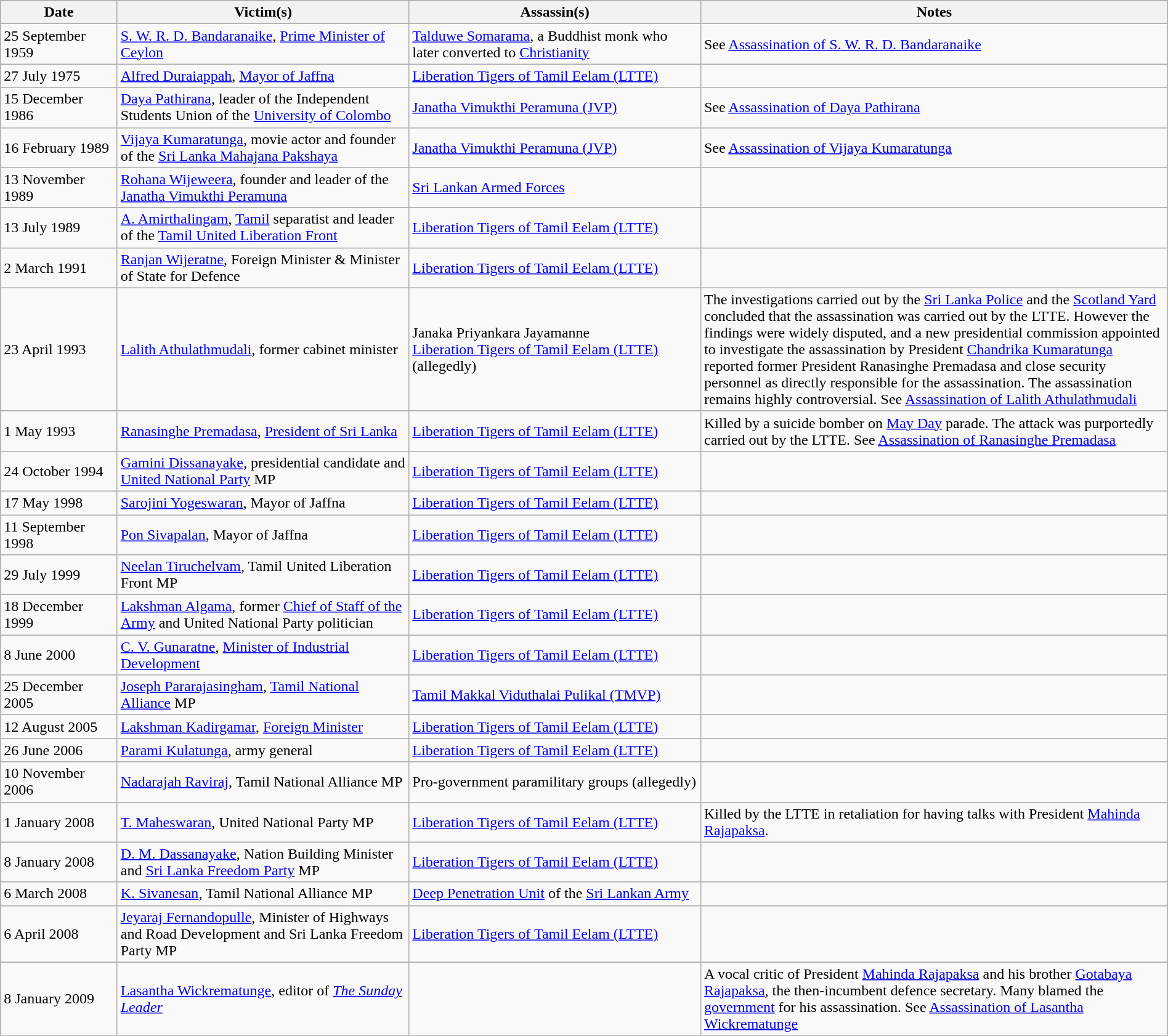<table class="wikitable"  style="width:100%">
<tr>
<th style="width:10%">Date</th>
<th style="width:25%">Victim(s)</th>
<th style="width:25%">Assassin(s)</th>
<th style="width:40%">Notes</th>
</tr>
<tr>
<td>25 September 1959</td>
<td><a href='#'>S. W. R. D. Bandaranaike</a>, <a href='#'>Prime Minister of Ceylon</a></td>
<td><a href='#'>Talduwe Somarama</a>, a Buddhist monk who later converted to <a href='#'>Christianity</a></td>
<td>See <a href='#'>Assassination of S. W. R. D. Bandaranaike</a></td>
</tr>
<tr>
<td>27 July 1975</td>
<td><a href='#'>Alfred Duraiappah</a>, <a href='#'>Mayor of Jaffna</a></td>
<td><a href='#'>Liberation Tigers of Tamil Eelam (LTTE)</a></td>
<td></td>
</tr>
<tr>
<td>15 December 1986</td>
<td><a href='#'>Daya Pathirana</a>, leader of the Independent Students Union of the <a href='#'>University of Colombo</a></td>
<td><a href='#'>Janatha Vimukthi Peramuna (JVP)</a></td>
<td>See <a href='#'>Assassination of Daya Pathirana</a></td>
</tr>
<tr>
<td>16 February 1989</td>
<td><a href='#'>Vijaya Kumaratunga</a>, movie actor and founder of the <a href='#'>Sri Lanka Mahajana Pakshaya</a></td>
<td><a href='#'>Janatha Vimukthi Peramuna (JVP)</a></td>
<td>See <a href='#'>Assassination of Vijaya Kumaratunga</a></td>
</tr>
<tr>
<td>13 November 1989</td>
<td><a href='#'>Rohana Wijeweera</a>, founder and leader of the <a href='#'>Janatha Vimukthi Peramuna</a></td>
<td><a href='#'>Sri Lankan Armed Forces</a></td>
<td></td>
</tr>
<tr>
<td>13 July 1989</td>
<td><a href='#'>A. Amirthalingam</a>, <a href='#'>Tamil</a> separatist and leader of the <a href='#'>Tamil United Liberation Front</a></td>
<td><a href='#'>Liberation Tigers of Tamil Eelam (LTTE)</a></td>
<td></td>
</tr>
<tr>
<td>2 March 1991</td>
<td><a href='#'>Ranjan Wijeratne</a>, Foreign Minister & Minister of State for Defence</td>
<td><a href='#'>Liberation Tigers of Tamil Eelam (LTTE)</a></td>
<td></td>
</tr>
<tr>
<td>23 April 1993</td>
<td><a href='#'>Lalith Athulathmudali</a>, former cabinet minister</td>
<td>Janaka Priyankara Jayamanne<br><a href='#'>Liberation Tigers of Tamil Eelam (LTTE)</a> (allegedly)</td>
<td>The investigations carried out by the <a href='#'>Sri Lanka Police</a> and the <a href='#'>Scotland Yard</a> concluded that the assassination was carried out by the LTTE. However the findings were widely disputed, and a new presidential commission appointed to investigate the assassination by President <a href='#'>Chandrika Kumaratunga</a> reported former President Ranasinghe Premadasa and close security personnel as directly responsible for the assassination. The assassination remains highly controversial. See <a href='#'>Assassination of Lalith Athulathmudali</a></td>
</tr>
<tr>
<td>1 May 1993</td>
<td><a href='#'>Ranasinghe Premadasa</a>, <a href='#'>President of Sri Lanka</a></td>
<td><a href='#'>Liberation Tigers of Tamil Eelam (LTTE)</a></td>
<td>Killed by a suicide bomber on <a href='#'>May Day</a> parade. The attack was purportedly carried out by the LTTE. See <a href='#'>Assassination of Ranasinghe Premadasa</a></td>
</tr>
<tr>
<td>24 October 1994</td>
<td><a href='#'>Gamini Dissanayake</a>, presidential candidate and <a href='#'>United National Party</a> MP</td>
<td><a href='#'>Liberation Tigers of Tamil Eelam (LTTE)</a></td>
<td></td>
</tr>
<tr>
<td>17 May 1998</td>
<td><a href='#'>Sarojini Yogeswaran</a>, Mayor of Jaffna</td>
<td><a href='#'>Liberation Tigers of Tamil Eelam (LTTE)</a></td>
<td></td>
</tr>
<tr>
<td>11 September 1998</td>
<td><a href='#'>Pon Sivapalan</a>, Mayor of Jaffna</td>
<td><a href='#'>Liberation Tigers of Tamil Eelam (LTTE)</a></td>
<td></td>
</tr>
<tr>
<td>29 July 1999</td>
<td><a href='#'>Neelan Tiruchelvam</a>, Tamil United Liberation Front MP</td>
<td><a href='#'>Liberation Tigers of Tamil Eelam (LTTE)</a></td>
<td></td>
</tr>
<tr>
<td>18 December 1999</td>
<td><a href='#'>Lakshman Algama</a>, former <a href='#'>Chief of Staff of the Army</a> and United National Party politician</td>
<td><a href='#'>Liberation Tigers of Tamil Eelam (LTTE)</a></td>
<td></td>
</tr>
<tr>
<td>8 June 2000</td>
<td><a href='#'>C. V. Gunaratne</a>, <a href='#'>Minister of Industrial Development</a></td>
<td><a href='#'>Liberation Tigers of Tamil Eelam (LTTE)</a></td>
<td></td>
</tr>
<tr>
<td>25 December 2005</td>
<td><a href='#'>Joseph Pararajasingham</a>, <a href='#'>Tamil National Alliance</a> MP</td>
<td><a href='#'>Tamil Makkal Viduthalai Pulikal (TMVP)</a></td>
<td></td>
</tr>
<tr>
<td>12 August 2005</td>
<td><a href='#'>Lakshman Kadirgamar</a>, <a href='#'>Foreign Minister</a></td>
<td><a href='#'>Liberation Tigers of Tamil Eelam (LTTE)</a></td>
<td></td>
</tr>
<tr>
<td>26 June 2006</td>
<td><a href='#'>Parami Kulatunga</a>, army general</td>
<td><a href='#'>Liberation Tigers of Tamil Eelam (LTTE)</a></td>
<td></td>
</tr>
<tr>
<td>10 November 2006</td>
<td><a href='#'>Nadarajah Raviraj</a>, Tamil National Alliance MP</td>
<td>Pro-government paramilitary groups (allegedly)</td>
<td></td>
</tr>
<tr>
<td>1 January 2008</td>
<td><a href='#'>T. Maheswaran</a>, United National Party MP</td>
<td><a href='#'>Liberation Tigers of Tamil Eelam (LTTE)</a></td>
<td>Killed by the LTTE in retaliation for having talks with President <a href='#'>Mahinda Rajapaksa</a>.</td>
</tr>
<tr>
<td>8 January 2008</td>
<td><a href='#'>D. M. Dassanayake</a>, Nation Building Minister and <a href='#'>Sri Lanka Freedom Party</a> MP</td>
<td><a href='#'>Liberation Tigers of Tamil Eelam (LTTE)</a></td>
<td></td>
</tr>
<tr>
<td>6 March 2008</td>
<td><a href='#'>K. Sivanesan</a>, Tamil National Alliance MP</td>
<td><a href='#'>Deep Penetration Unit</a> of the <a href='#'>Sri Lankan Army</a></td>
<td></td>
</tr>
<tr>
<td>6 April 2008</td>
<td><a href='#'>Jeyaraj Fernandopulle</a>, Minister of Highways and Road Development and Sri Lanka Freedom Party MP</td>
<td><a href='#'>Liberation Tigers of Tamil Eelam (LTTE)</a></td>
<td></td>
</tr>
<tr>
<td>8 January 2009</td>
<td><a href='#'>Lasantha Wickrematunge</a>, editor of <em><a href='#'>The Sunday Leader</a></em></td>
<td></td>
<td>A vocal critic of President <a href='#'>Mahinda Rajapaksa</a> and his brother <a href='#'>Gotabaya Rajapaksa</a>, the then-incumbent defence secretary. Many blamed the <a href='#'>government</a> for his assassination. See <a href='#'>Assassination of Lasantha Wickrematunge</a></td>
</tr>
</table>
